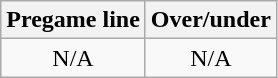<table class="wikitable">
<tr align="center">
<th style=>Pregame line</th>
<th style=>Over/under</th>
</tr>
<tr align="center">
<td>N/A</td>
<td>N/A</td>
</tr>
</table>
